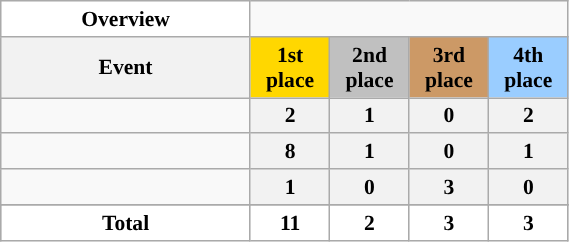<table class="wikitable" style="width:30%; font-size:90%; text-align:center;">
<tr>
<th style="color:black; background:#FFFFFF; ">Overview</th>
</tr>
<tr>
<th>Event</th>
<th style="width:14%; background:gold;">1st place</th>
<th style="width:14%; background:silver;">2nd place</th>
<th style="width:14%; background:#c96;">3rd place</th>
<th style="width:14%; background:#9acdff;">4th place</th>
</tr>
<tr>
<td align=left></td>
<th>2</th>
<th>1</th>
<th>0</th>
<th>2</th>
</tr>
<tr>
<td align=left></td>
<th>8</th>
<th>1</th>
<th>0</th>
<th>1</th>
</tr>
<tr>
<td align=left></td>
<th>1</th>
<th>0</th>
<th>3</th>
<th>0</th>
</tr>
<tr>
</tr>
<tr style="background:silver">
<th style="color:black; background:#FFFFFF; ">Total</th>
<th style="color:black; background:#FFFFFF; ">11</th>
<th style="color:black; background:#FFFFFF; ">2</th>
<th style="color:black; background:#FFFFFF; ">3</th>
<th style="color:black; background:#FFFFFF; ">3</th>
</tr>
</table>
